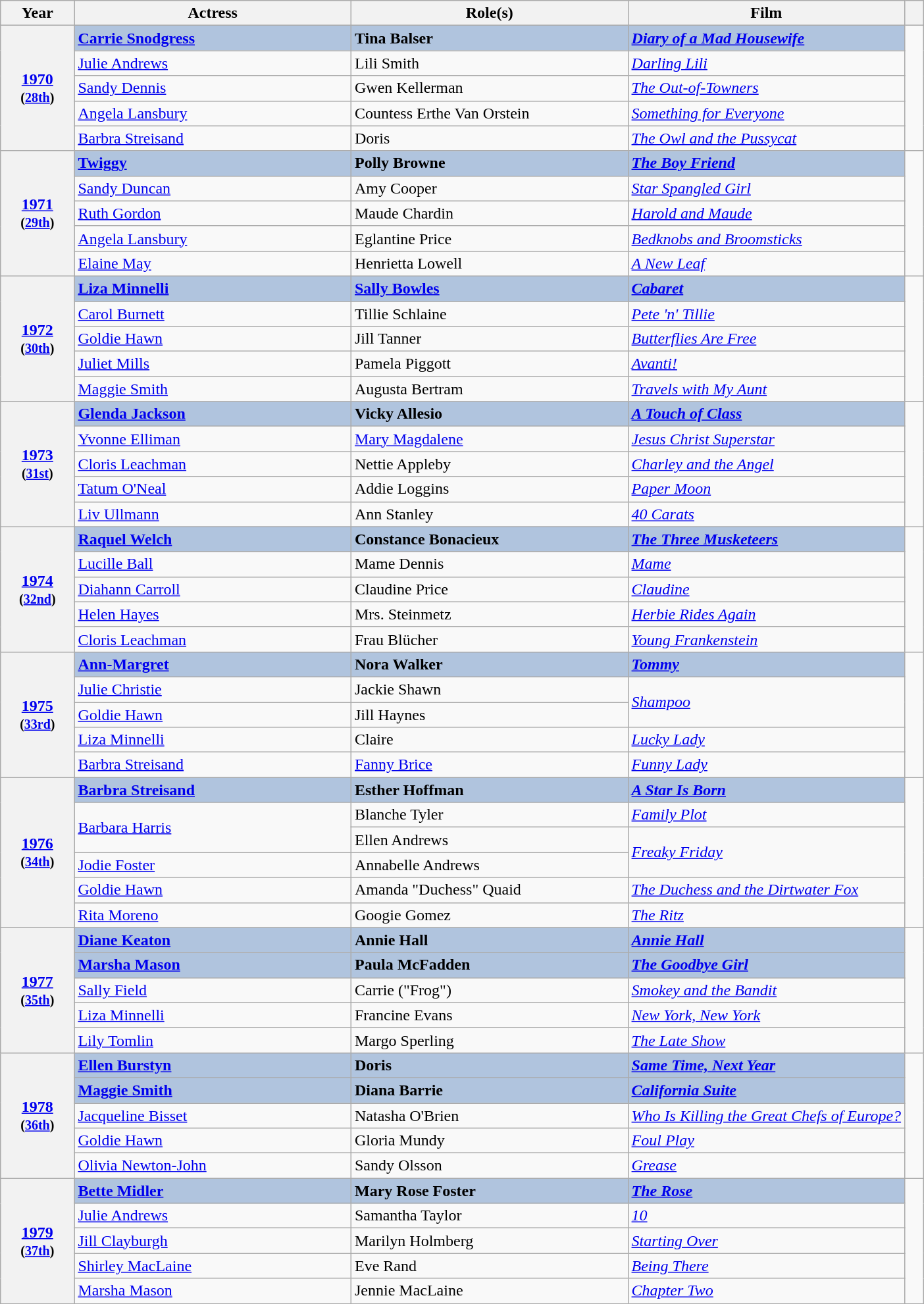<table class="wikitable sortable">
<tr>
<th scope="col" style="width:8%;">Year</th>
<th scope="col" style="width:30%;">Actress</th>
<th scope="col" style="width:30%;">Role(s)</th>
<th scope="col" style="width:30%;">Film</th>
<th scope="col" style="width:2%;" class="unsortable"></th>
</tr>
<tr>
<th rowspan="5" style="text-align:center;"><a href='#'>1970</a> <br> <small>(<a href='#'>28th</a>)</small></th>
<td style="background:#B0C4DE;"><strong><a href='#'>Carrie Snodgress</a></strong></td>
<td style="background:#B0C4DE;"><strong>Tina Balser</strong></td>
<td style="background:#B0C4DE;"><strong><em><a href='#'>Diary of a Mad Housewife</a></em></strong></td>
<td rowspan=5></td>
</tr>
<tr>
<td><a href='#'>Julie Andrews</a></td>
<td>Lili Smith</td>
<td><em><a href='#'>Darling Lili</a></em></td>
</tr>
<tr>
<td><a href='#'>Sandy Dennis</a></td>
<td>Gwen Kellerman</td>
<td><em><a href='#'>The Out-of-Towners</a></em></td>
</tr>
<tr>
<td><a href='#'>Angela Lansbury</a></td>
<td>Countess Erthe Van Orstein</td>
<td><em><a href='#'>Something for Everyone</a></em></td>
</tr>
<tr>
<td><a href='#'>Barbra Streisand</a></td>
<td>Doris</td>
<td><em><a href='#'>The Owl and the Pussycat</a></em></td>
</tr>
<tr>
<th rowspan="5" style="text-align:center;"><a href='#'>1971</a> <br> <small>(<a href='#'>29th</a>)</small></th>
<td style="background:#B0C4DE;"><strong><a href='#'>Twiggy</a></strong></td>
<td style="background:#B0C4DE;"><strong>Polly Browne</strong></td>
<td style="background:#B0C4DE;"><strong><em><a href='#'>The Boy Friend</a></em></strong></td>
<td rowspan=5></td>
</tr>
<tr>
<td><a href='#'>Sandy Duncan</a></td>
<td>Amy Cooper</td>
<td><em><a href='#'>Star Spangled Girl</a></em></td>
</tr>
<tr>
<td><a href='#'>Ruth Gordon</a></td>
<td>Maude Chardin</td>
<td><em><a href='#'>Harold and Maude</a></em></td>
</tr>
<tr>
<td><a href='#'>Angela Lansbury</a></td>
<td>Eglantine Price</td>
<td><em><a href='#'>Bedknobs and Broomsticks</a></em></td>
</tr>
<tr>
<td><a href='#'>Elaine May</a></td>
<td>Henrietta Lowell</td>
<td><em><a href='#'>A New Leaf</a></em></td>
</tr>
<tr>
<th rowspan="5" style="text-align:center;"><a href='#'>1972</a> <br> <small>(<a href='#'>30th</a>)</small></th>
<td style="background:#B0C4DE;"><strong><a href='#'>Liza Minnelli</a></strong></td>
<td style="background:#B0C4DE;"><strong><a href='#'>Sally Bowles</a></strong></td>
<td style="background:#B0C4DE;"><strong><em><a href='#'>Cabaret</a></em></strong></td>
<td rowspan=5></td>
</tr>
<tr>
<td><a href='#'>Carol Burnett</a></td>
<td>Tillie Schlaine</td>
<td><em><a href='#'>Pete 'n' Tillie</a></em></td>
</tr>
<tr>
<td><a href='#'>Goldie Hawn</a></td>
<td>Jill Tanner</td>
<td><em><a href='#'>Butterflies Are Free</a></em></td>
</tr>
<tr>
<td><a href='#'>Juliet Mills</a></td>
<td>Pamela Piggott</td>
<td><em><a href='#'>Avanti!</a></em></td>
</tr>
<tr>
<td><a href='#'>Maggie Smith</a></td>
<td>Augusta Bertram</td>
<td><em><a href='#'>Travels with My Aunt</a></em></td>
</tr>
<tr>
<th rowspan="5" style="text-align:center;"><a href='#'>1973</a> <br> <small>(<a href='#'>31st</a>)</small></th>
<td style="background:#B0C4DE;"><strong><a href='#'>Glenda Jackson</a></strong></td>
<td style="background:#B0C4DE;"><strong>Vicky Allesio</strong></td>
<td style="background:#B0C4DE;"><strong><em><a href='#'>A Touch of Class</a></em></strong></td>
<td rowspan=5></td>
</tr>
<tr>
<td><a href='#'>Yvonne Elliman</a></td>
<td><a href='#'>Mary Magdalene</a></td>
<td><em><a href='#'>Jesus Christ Superstar</a></em></td>
</tr>
<tr>
<td><a href='#'>Cloris Leachman</a></td>
<td>Nettie Appleby</td>
<td><em><a href='#'>Charley and the Angel</a></em></td>
</tr>
<tr>
<td><a href='#'>Tatum O'Neal</a></td>
<td>Addie Loggins</td>
<td><em><a href='#'>Paper Moon</a></em></td>
</tr>
<tr>
<td><a href='#'>Liv Ullmann</a></td>
<td>Ann Stanley</td>
<td><em><a href='#'>40 Carats</a></em></td>
</tr>
<tr>
<th rowspan="5" style="text-align:center;"><a href='#'>1974</a> <br> <small>(<a href='#'>32nd</a>)</small></th>
<td style="background:#B0C4DE;"><strong><a href='#'>Raquel Welch</a></strong></td>
<td style="background:#B0C4DE;"><strong>Constance Bonacieux</strong></td>
<td style="background:#B0C4DE;"><strong><em><a href='#'>The Three Musketeers</a></em></strong></td>
<td rowspan=5></td>
</tr>
<tr>
<td><a href='#'>Lucille Ball</a></td>
<td>Mame Dennis</td>
<td><em><a href='#'>Mame</a></em></td>
</tr>
<tr>
<td><a href='#'>Diahann Carroll</a></td>
<td>Claudine Price</td>
<td><em><a href='#'>Claudine</a></em></td>
</tr>
<tr>
<td><a href='#'>Helen Hayes</a></td>
<td>Mrs. Steinmetz</td>
<td><em><a href='#'>Herbie Rides Again</a></em></td>
</tr>
<tr>
<td><a href='#'>Cloris Leachman</a></td>
<td>Frau Blücher</td>
<td><em><a href='#'>Young Frankenstein</a></em></td>
</tr>
<tr>
<th rowspan="5" style="text-align:center;"><a href='#'>1975</a> <br> <small>(<a href='#'>33rd</a>)</small></th>
<td style="background:#B0C4DE;"><strong><a href='#'>Ann-Margret</a></strong></td>
<td style="background:#B0C4DE;"><strong>Nora Walker</strong></td>
<td style="background:#B0C4DE;"><strong><em><a href='#'>Tommy</a></em></strong></td>
<td rowspan=5></td>
</tr>
<tr>
<td><a href='#'>Julie Christie</a></td>
<td>Jackie Shawn</td>
<td rowspan=2><em><a href='#'>Shampoo</a></em></td>
</tr>
<tr>
<td><a href='#'>Goldie Hawn</a></td>
<td>Jill Haynes</td>
</tr>
<tr>
<td><a href='#'>Liza Minnelli</a></td>
<td>Claire</td>
<td><em><a href='#'>Lucky Lady</a></em></td>
</tr>
<tr>
<td><a href='#'>Barbra Streisand</a></td>
<td><a href='#'>Fanny Brice</a></td>
<td><em><a href='#'>Funny Lady</a></em></td>
</tr>
<tr>
<th rowspan="6" style="text-align:center;"><a href='#'>1976</a> <br> <small>(<a href='#'>34th</a>)</small></th>
<td style="background:#B0C4DE;"><strong><a href='#'>Barbra Streisand</a></strong></td>
<td style="background:#B0C4DE;"><strong>Esther Hoffman</strong></td>
<td style="background:#B0C4DE;"><strong><em><a href='#'>A Star Is Born</a></em></strong></td>
<td rowspan=6></td>
</tr>
<tr>
<td rowspan="2"><a href='#'>Barbara Harris</a></td>
<td>Blanche Tyler</td>
<td><em><a href='#'>Family Plot</a></em></td>
</tr>
<tr>
<td>Ellen Andrews</td>
<td rowspan="2"><em><a href='#'>Freaky Friday</a></em></td>
</tr>
<tr>
<td><a href='#'>Jodie Foster</a></td>
<td>Annabelle Andrews</td>
</tr>
<tr>
<td><a href='#'>Goldie Hawn</a></td>
<td>Amanda "Duchess" Quaid</td>
<td><em><a href='#'>The Duchess and the Dirtwater Fox</a></em></td>
</tr>
<tr>
<td><a href='#'>Rita Moreno</a></td>
<td>Googie Gomez</td>
<td><em><a href='#'>The Ritz</a></em></td>
</tr>
<tr>
<th rowspan="5" style="text-align:center;"><a href='#'>1977</a> <br> <small>(<a href='#'>35th</a>)</small></th>
<td style="background:#B0C4DE;"><strong><a href='#'>Diane Keaton</a></strong></td>
<td style="background:#B0C4DE;"><strong>Annie Hall</strong></td>
<td style="background:#B0C4DE;"><strong><em><a href='#'>Annie Hall</a></em></strong></td>
<td rowspan=5></td>
</tr>
<tr style="background:#B0C4DE;">
<td><strong><a href='#'>Marsha Mason</a></strong></td>
<td style="background:#B0C4DE;"><strong>Paula McFadden</strong></td>
<td style="background:#B0C4DE;"><strong><em><a href='#'>The Goodbye Girl</a></em></strong></td>
</tr>
<tr>
<td><a href='#'>Sally Field</a></td>
<td>Carrie ("Frog")</td>
<td><em><a href='#'>Smokey and the Bandit</a></em></td>
</tr>
<tr>
<td><a href='#'>Liza Minnelli</a></td>
<td>Francine Evans</td>
<td><em><a href='#'>New York, New York</a></em></td>
</tr>
<tr>
<td><a href='#'>Lily Tomlin</a></td>
<td>Margo Sperling</td>
<td><em><a href='#'>The Late Show</a></em></td>
</tr>
<tr>
<th rowspan="5" style="text-align:center;"><a href='#'>1978</a> <br> <small>(<a href='#'>36th</a>)</small></th>
<td style="background:#B0C4DE;"><strong><a href='#'>Ellen Burstyn</a></strong></td>
<td style="background:#B0C4DE;"><strong>Doris</strong></td>
<td style="background:#B0C4DE;"><strong><em><a href='#'>Same Time, Next Year</a></em></strong></td>
<td rowspan=5></td>
</tr>
<tr>
<td style="background:#B0C4DE;"><strong><a href='#'>Maggie Smith</a></strong></td>
<td style="background:#B0C4DE;"><strong>Diana Barrie</strong></td>
<td style="background:#B0C4DE;"><strong><em><a href='#'>California Suite</a></em></strong></td>
</tr>
<tr>
<td><a href='#'>Jacqueline Bisset</a></td>
<td>Natasha O'Brien</td>
<td><em><a href='#'>Who Is Killing the Great Chefs of Europe?</a></em></td>
</tr>
<tr>
<td><a href='#'>Goldie Hawn</a></td>
<td>Gloria Mundy</td>
<td><em><a href='#'>Foul Play</a></em></td>
</tr>
<tr>
<td><a href='#'>Olivia Newton-John</a></td>
<td>Sandy Olsson</td>
<td><em><a href='#'>Grease</a></em></td>
</tr>
<tr>
<th rowspan="5" style="text-align:center;"><a href='#'>1979</a> <br> <small>(<a href='#'>37th</a>)</small></th>
<td style="background:#B0C4DE;"><strong><a href='#'>Bette Midler</a></strong></td>
<td style="background:#B0C4DE;"><strong>Mary Rose Foster</strong></td>
<td style="background:#B0C4DE;"><strong><em><a href='#'>The Rose</a></em></strong></td>
<td rowspan=5></td>
</tr>
<tr>
<td><a href='#'>Julie Andrews</a></td>
<td>Samantha Taylor</td>
<td><em><a href='#'>10</a></em></td>
</tr>
<tr>
<td><a href='#'>Jill Clayburgh</a></td>
<td>Marilyn Holmberg</td>
<td><em><a href='#'>Starting Over</a></em></td>
</tr>
<tr>
<td><a href='#'>Shirley MacLaine</a></td>
<td>Eve Rand</td>
<td><em><a href='#'>Being There</a></em></td>
</tr>
<tr>
<td><a href='#'>Marsha Mason</a></td>
<td>Jennie MacLaine</td>
<td><em><a href='#'>Chapter Two</a></em></td>
</tr>
</table>
